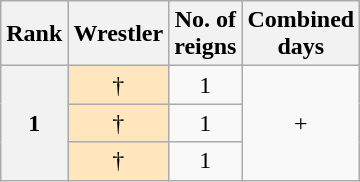<table class="wikitable sortable" style="text-align: center">
<tr>
<th>Rank</th>
<th>Wrestler</th>
<th>No. of<br>reigns</th>
<th data-sort-type="number">Combined<br>days</th>
</tr>
<tr>
<th rowspan=3>1</th>
<td style="background-color: #ffe6bd"> †</td>
<td>1</td>
<td rowspan=3>+</td>
</tr>
<tr>
<td style="background-color: #ffe6bd"> †</td>
<td>1</td>
</tr>
<tr>
<td style="background-color: #ffe6bd"> †</td>
<td>1</td>
</tr>
</table>
